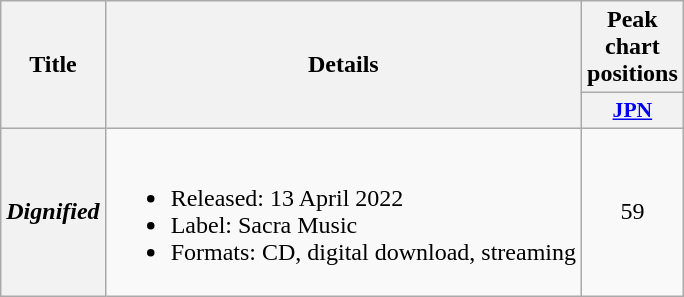<table class="wikitable plainrowheaders">
<tr>
<th scope="col" rowspan="2">Title</th>
<th scope="col" rowspan="2">Details</th>
<th scope="col" colspan="1">Peak chart positions</th>
</tr>
<tr>
<th scope="col" style="width:3em;font-size:90%"><a href='#'>JPN</a></th>
</tr>
<tr>
<th scope="row"><em>Dignified</em></th>
<td><br><ul><li>Released: 13 April 2022</li><li>Label: Sacra Music</li><li>Formats: CD, digital download, streaming</li></ul></td>
<td align="center">59</td>
</tr>
</table>
